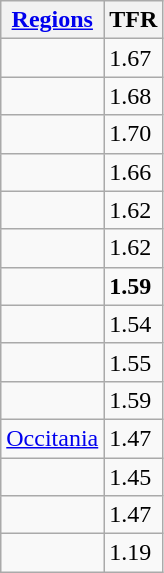<table class="wikitable sortable">
<tr>
<th><a href='#'>Regions</a></th>
<th>TFR</th>
</tr>
<tr>
<td></td>
<td>1.67</td>
</tr>
<tr>
<td></td>
<td>1.68</td>
</tr>
<tr>
<td></td>
<td>1.70</td>
</tr>
<tr>
<td></td>
<td>1.66</td>
</tr>
<tr>
<td></td>
<td>1.62</td>
</tr>
<tr>
<td></td>
<td>1.62</td>
</tr>
<tr>
<td><strong></strong></td>
<td><strong>1.59</strong></td>
</tr>
<tr>
<td></td>
<td>1.54</td>
</tr>
<tr>
<td></td>
<td>1.55</td>
</tr>
<tr>
<td></td>
<td>1.59</td>
</tr>
<tr>
<td> <a href='#'>Occitania</a></td>
<td>1.47</td>
</tr>
<tr>
<td></td>
<td>1.45</td>
</tr>
<tr>
<td></td>
<td>1.47</td>
</tr>
<tr>
<td></td>
<td>1.19</td>
</tr>
</table>
